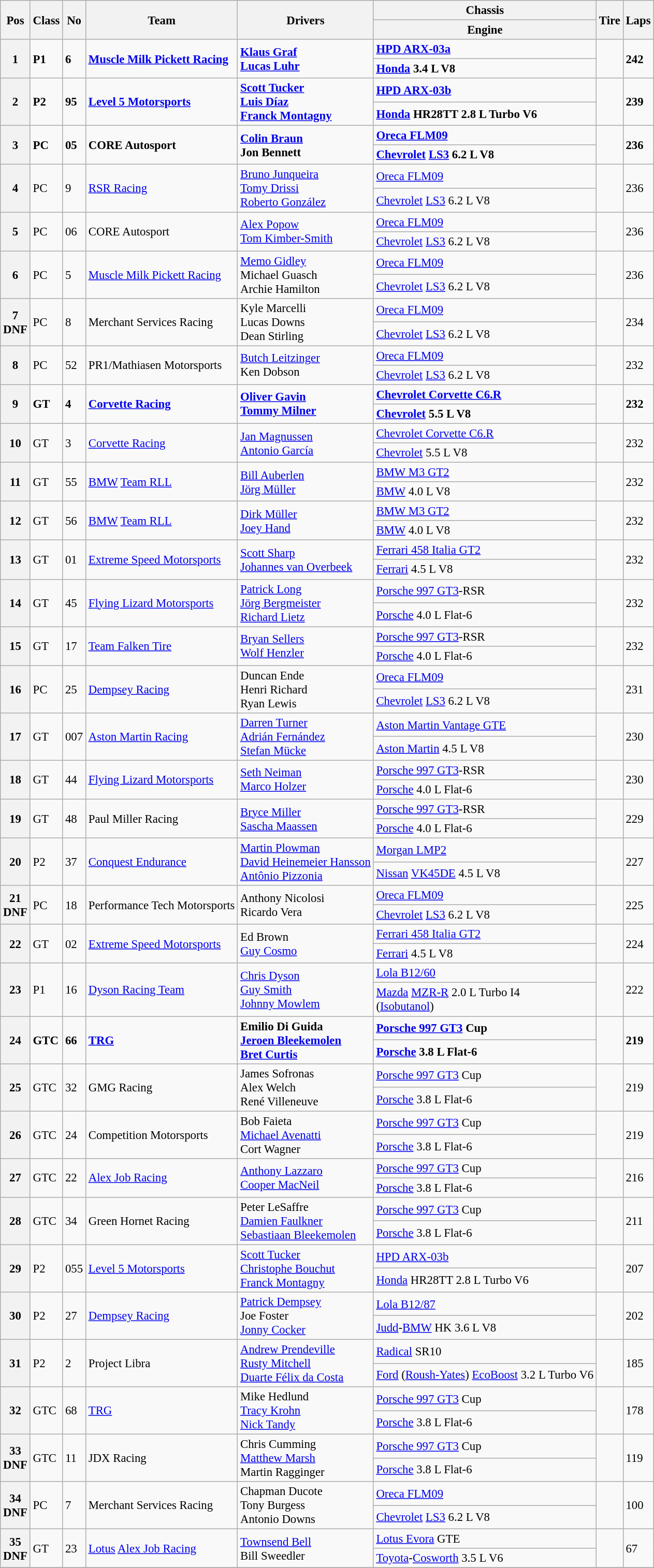<table class="wikitable" style="font-size: 95%;">
<tr>
<th rowspan=2>Pos</th>
<th rowspan=2>Class</th>
<th rowspan=2>No</th>
<th rowspan=2>Team</th>
<th rowspan=2>Drivers</th>
<th>Chassis</th>
<th rowspan=2>Tire</th>
<th rowspan=2>Laps</th>
</tr>
<tr>
<th>Engine</th>
</tr>
<tr style="font-weight:bold">
<th rowspan=2>1</th>
<td rowspan=2>P1</td>
<td rowspan=2>6</td>
<td rowspan=2> <a href='#'>Muscle Milk Pickett Racing</a></td>
<td rowspan=2> <a href='#'>Klaus Graf</a><br> <a href='#'>Lucas Luhr</a></td>
<td><a href='#'>HPD ARX-03a</a></td>
<td rowspan=2></td>
<td rowspan=2>242</td>
</tr>
<tr style="font-weight:bold">
<td><a href='#'>Honda</a> 3.4 L V8</td>
</tr>
<tr style="font-weight:bold">
<th rowspan=2>2</th>
<td rowspan=2>P2</td>
<td rowspan=2>95</td>
<td rowspan=2> <a href='#'>Level 5 Motorsports</a></td>
<td rowspan=2> <a href='#'>Scott Tucker</a><br> <a href='#'>Luis Díaz</a><br> <a href='#'>Franck Montagny</a></td>
<td><a href='#'>HPD ARX-03b</a></td>
<td rowspan=2></td>
<td rowspan=2>239</td>
</tr>
<tr style="font-weight:bold">
<td><a href='#'>Honda</a> HR28TT 2.8 L Turbo V6</td>
</tr>
<tr style="font-weight:bold">
<th rowspan=2>3</th>
<td rowspan=2>PC</td>
<td rowspan=2>05</td>
<td rowspan=2> CORE Autosport</td>
<td rowspan=2> <a href='#'>Colin Braun</a><br> Jon Bennett</td>
<td><a href='#'>Oreca FLM09</a></td>
<td rowspan=2></td>
<td rowspan=2>236</td>
</tr>
<tr style="font-weight:bold">
<td><a href='#'>Chevrolet</a> <a href='#'>LS3</a> 6.2 L V8</td>
</tr>
<tr>
<th rowspan=2>4</th>
<td rowspan=2>PC</td>
<td rowspan=2>9</td>
<td rowspan=2> <a href='#'>RSR Racing</a></td>
<td rowspan=2> <a href='#'>Bruno Junqueira</a><br> <a href='#'>Tomy Drissi</a><br> <a href='#'>Roberto González</a></td>
<td><a href='#'>Oreca FLM09</a></td>
<td rowspan=2></td>
<td rowspan=2>236</td>
</tr>
<tr>
<td><a href='#'>Chevrolet</a> <a href='#'>LS3</a> 6.2 L V8</td>
</tr>
<tr>
<th rowspan=2>5</th>
<td rowspan=2>PC</td>
<td rowspan=2>06</td>
<td rowspan=2> CORE Autosport</td>
<td rowspan=2> <a href='#'>Alex Popow</a><br> <a href='#'>Tom Kimber-Smith</a></td>
<td><a href='#'>Oreca FLM09</a></td>
<td rowspan=2></td>
<td rowspan=2>236</td>
</tr>
<tr>
<td><a href='#'>Chevrolet</a> <a href='#'>LS3</a> 6.2 L V8</td>
</tr>
<tr>
<th rowspan=2>6</th>
<td rowspan=2>PC</td>
<td rowspan=2>5</td>
<td rowspan=2> <a href='#'>Muscle Milk Pickett Racing</a></td>
<td rowspan=2> <a href='#'>Memo Gidley</a><br> Michael Guasch<br> Archie Hamilton</td>
<td><a href='#'>Oreca FLM09</a></td>
<td rowspan=2></td>
<td rowspan=2>236</td>
</tr>
<tr>
<td><a href='#'>Chevrolet</a> <a href='#'>LS3</a> 6.2 L V8</td>
</tr>
<tr>
<th rowspan=2>7<br>DNF</th>
<td rowspan=2>PC</td>
<td rowspan=2>8</td>
<td rowspan=2> Merchant Services Racing</td>
<td rowspan=2> Kyle Marcelli<br> Lucas Downs<br> Dean Stirling</td>
<td><a href='#'>Oreca FLM09</a></td>
<td rowspan=2></td>
<td rowspan=2>234</td>
</tr>
<tr>
<td><a href='#'>Chevrolet</a> <a href='#'>LS3</a> 6.2 L V8</td>
</tr>
<tr>
<th rowspan=2>8</th>
<td rowspan=2>PC</td>
<td rowspan=2>52</td>
<td rowspan=2> PR1/Mathiasen Motorsports</td>
<td rowspan=2> <a href='#'>Butch Leitzinger</a><br> Ken Dobson</td>
<td><a href='#'>Oreca FLM09</a></td>
<td rowspan=2></td>
<td rowspan=2>232</td>
</tr>
<tr>
<td><a href='#'>Chevrolet</a> <a href='#'>LS3</a> 6.2 L V8</td>
</tr>
<tr style="font-weight:bold">
<th rowspan=2>9</th>
<td rowspan=2>GT</td>
<td rowspan=2>4</td>
<td rowspan=2> <a href='#'>Corvette Racing</a></td>
<td rowspan=2> <a href='#'>Oliver Gavin</a><br> <a href='#'>Tommy Milner</a></td>
<td><a href='#'>Chevrolet Corvette C6.R</a></td>
<td rowspan=2></td>
<td rowspan=2>232</td>
</tr>
<tr style="font-weight:bold">
<td><a href='#'>Chevrolet</a> 5.5 L V8</td>
</tr>
<tr>
<th rowspan=2>10</th>
<td rowspan=2>GT</td>
<td rowspan=2>3</td>
<td rowspan=2> <a href='#'>Corvette Racing</a></td>
<td rowspan=2> <a href='#'>Jan Magnussen</a><br> <a href='#'>Antonio García</a></td>
<td><a href='#'>Chevrolet Corvette C6.R</a></td>
<td rowspan=2></td>
<td rowspan=2>232</td>
</tr>
<tr>
<td><a href='#'>Chevrolet</a> 5.5 L V8</td>
</tr>
<tr>
<th rowspan=2>11</th>
<td rowspan=2>GT</td>
<td rowspan=2>55</td>
<td rowspan=2> <a href='#'>BMW</a> <a href='#'>Team RLL</a></td>
<td rowspan=2> <a href='#'>Bill Auberlen</a><br> <a href='#'>Jörg Müller</a></td>
<td><a href='#'>BMW M3 GT2</a></td>
<td rowspan=2></td>
<td rowspan=2>232</td>
</tr>
<tr>
<td><a href='#'>BMW</a> 4.0 L V8</td>
</tr>
<tr>
<th rowspan=2>12</th>
<td rowspan=2>GT</td>
<td rowspan=2>56</td>
<td rowspan=2> <a href='#'>BMW</a> <a href='#'>Team RLL</a></td>
<td rowspan=2> <a href='#'>Dirk Müller</a><br> <a href='#'>Joey Hand</a></td>
<td><a href='#'>BMW M3 GT2</a></td>
<td rowspan=2></td>
<td rowspan=2>232</td>
</tr>
<tr>
<td><a href='#'>BMW</a> 4.0 L V8</td>
</tr>
<tr>
<th rowspan=2>13</th>
<td rowspan=2>GT</td>
<td rowspan=2>01</td>
<td rowspan=2> <a href='#'>Extreme Speed Motorsports</a></td>
<td rowspan=2> <a href='#'>Scott Sharp</a><br> <a href='#'>Johannes van Overbeek</a></td>
<td><a href='#'>Ferrari 458 Italia GT2</a></td>
<td rowspan=2></td>
<td rowspan=2>232</td>
</tr>
<tr>
<td><a href='#'>Ferrari</a> 4.5 L V8</td>
</tr>
<tr>
<th rowspan=2>14</th>
<td rowspan=2>GT</td>
<td rowspan=2>45</td>
<td rowspan=2> <a href='#'>Flying Lizard Motorsports</a></td>
<td rowspan=2> <a href='#'>Patrick Long</a><br> <a href='#'>Jörg Bergmeister</a><br> <a href='#'>Richard Lietz</a></td>
<td><a href='#'>Porsche 997 GT3</a>-RSR</td>
<td rowspan=2></td>
<td rowspan=2>232</td>
</tr>
<tr>
<td><a href='#'>Porsche</a> 4.0 L Flat-6</td>
</tr>
<tr>
<th rowspan=2>15</th>
<td rowspan=2>GT</td>
<td rowspan=2>17</td>
<td rowspan=2> <a href='#'>Team Falken Tire</a></td>
<td rowspan=2> <a href='#'>Bryan Sellers</a><br> <a href='#'>Wolf Henzler</a></td>
<td><a href='#'>Porsche 997 GT3</a>-RSR</td>
<td rowspan=2></td>
<td rowspan=2>232</td>
</tr>
<tr>
<td><a href='#'>Porsche</a> 4.0 L Flat-6</td>
</tr>
<tr>
<th rowspan=2>16</th>
<td rowspan=2>PC</td>
<td rowspan=2>25</td>
<td rowspan=2> <a href='#'>Dempsey Racing</a></td>
<td rowspan=2> Duncan Ende<br> Henri Richard<br> Ryan Lewis</td>
<td><a href='#'>Oreca FLM09</a></td>
<td rowspan=2></td>
<td rowspan=2>231</td>
</tr>
<tr>
<td><a href='#'>Chevrolet</a> <a href='#'>LS3</a> 6.2 L V8</td>
</tr>
<tr>
<th rowspan=2>17</th>
<td rowspan=2>GT</td>
<td rowspan=2>007</td>
<td rowspan=2> <a href='#'>Aston Martin Racing</a></td>
<td rowspan=2> <a href='#'>Darren Turner</a><br> <a href='#'>Adrián Fernández</a><br> <a href='#'>Stefan Mücke</a></td>
<td><a href='#'>Aston Martin Vantage GTE</a></td>
<td rowspan=2></td>
<td rowspan=2>230</td>
</tr>
<tr>
<td><a href='#'>Aston Martin</a> 4.5 L V8</td>
</tr>
<tr>
<th rowspan=2>18</th>
<td rowspan=2>GT</td>
<td rowspan=2>44</td>
<td rowspan=2> <a href='#'>Flying Lizard Motorsports</a></td>
<td rowspan=2> <a href='#'>Seth Neiman</a><br> <a href='#'>Marco Holzer</a></td>
<td><a href='#'>Porsche 997 GT3</a>-RSR</td>
<td rowspan=2></td>
<td rowspan=2>230</td>
</tr>
<tr>
<td><a href='#'>Porsche</a> 4.0 L Flat-6</td>
</tr>
<tr>
<th rowspan=2>19</th>
<td rowspan=2>GT</td>
<td rowspan=2>48</td>
<td rowspan=2> Paul Miller Racing</td>
<td rowspan=2> <a href='#'>Bryce Miller</a><br> <a href='#'>Sascha Maassen</a></td>
<td><a href='#'>Porsche 997 GT3</a>-RSR</td>
<td rowspan=2></td>
<td rowspan=2>229</td>
</tr>
<tr>
<td><a href='#'>Porsche</a> 4.0 L Flat-6</td>
</tr>
<tr>
<th rowspan=2>20</th>
<td rowspan=2>P2</td>
<td rowspan=2>37</td>
<td rowspan=2> <a href='#'>Conquest Endurance</a></td>
<td rowspan=2> <a href='#'>Martin Plowman</a><br> <a href='#'>David Heinemeier Hansson</a><br> <a href='#'>Antônio Pizzonia</a></td>
<td><a href='#'>Morgan LMP2</a></td>
<td rowspan=2></td>
<td rowspan=2>227</td>
</tr>
<tr>
<td><a href='#'>Nissan</a> <a href='#'>VK45DE</a> 4.5 L V8</td>
</tr>
<tr>
<th rowspan=2>21<br>DNF</th>
<td rowspan=2>PC</td>
<td rowspan=2>18</td>
<td rowspan=2> Performance Tech Motorsports</td>
<td rowspan=2> Anthony Nicolosi<br> Ricardo Vera</td>
<td><a href='#'>Oreca FLM09</a></td>
<td rowspan=2></td>
<td rowspan=2>225</td>
</tr>
<tr>
<td><a href='#'>Chevrolet</a> <a href='#'>LS3</a> 6.2 L V8</td>
</tr>
<tr>
<th rowspan=2>22</th>
<td rowspan=2>GT</td>
<td rowspan=2>02</td>
<td rowspan=2> <a href='#'>Extreme Speed Motorsports</a></td>
<td rowspan=2> Ed Brown<br> <a href='#'>Guy Cosmo</a></td>
<td><a href='#'>Ferrari 458 Italia GT2</a></td>
<td rowspan=2></td>
<td rowspan=2>224</td>
</tr>
<tr>
<td><a href='#'>Ferrari</a> 4.5 L V8</td>
</tr>
<tr>
<th rowspan=2>23</th>
<td rowspan=2>P1</td>
<td rowspan=2>16</td>
<td rowspan=2> <a href='#'>Dyson Racing Team</a></td>
<td rowspan=2> <a href='#'>Chris Dyson</a><br> <a href='#'>Guy Smith</a><br> <a href='#'>Johnny Mowlem</a></td>
<td><a href='#'>Lola B12/60</a></td>
<td rowspan=2></td>
<td rowspan=2>222</td>
</tr>
<tr>
<td><a href='#'>Mazda</a> <a href='#'>MZR-R</a> 2.0 L Turbo I4<br>(<a href='#'>Isobutanol</a>)</td>
</tr>
<tr style="font-weight:bold">
<th rowspan=2>24</th>
<td rowspan=2>GTC</td>
<td rowspan=2>66</td>
<td rowspan=2> <a href='#'>TRG</a></td>
<td rowspan=2> Emilio Di Guida<br> <a href='#'>Jeroen Bleekemolen</a><br> <a href='#'>Bret Curtis</a></td>
<td><a href='#'>Porsche 997 GT3</a> Cup</td>
<td rowspan=2></td>
<td rowspan=2>219</td>
</tr>
<tr style="font-weight:bold">
<td><a href='#'>Porsche</a> 3.8 L Flat-6</td>
</tr>
<tr>
<th rowspan=2>25</th>
<td rowspan=2>GTC</td>
<td rowspan=2>32</td>
<td rowspan=2> GMG Racing</td>
<td rowspan=2> James Sofronas<br> Alex Welch<br> René Villeneuve</td>
<td><a href='#'>Porsche 997 GT3</a> Cup</td>
<td rowspan=2></td>
<td rowspan=2>219</td>
</tr>
<tr>
<td><a href='#'>Porsche</a> 3.8 L Flat-6</td>
</tr>
<tr>
<th rowspan=2>26</th>
<td rowspan=2>GTC</td>
<td rowspan=2>24</td>
<td rowspan=2> Competition Motorsports</td>
<td rowspan=2> Bob Faieta<br> <a href='#'>Michael Avenatti</a><br> Cort Wagner</td>
<td><a href='#'>Porsche 997 GT3</a> Cup</td>
<td rowspan=2></td>
<td rowspan=2>219</td>
</tr>
<tr>
<td><a href='#'>Porsche</a> 3.8 L Flat-6</td>
</tr>
<tr>
<th rowspan=2>27</th>
<td rowspan=2>GTC</td>
<td rowspan=2>22</td>
<td rowspan=2> <a href='#'>Alex Job Racing</a></td>
<td rowspan=2> <a href='#'>Anthony Lazzaro</a><br> <a href='#'>Cooper MacNeil</a></td>
<td><a href='#'>Porsche 997 GT3</a> Cup</td>
<td rowspan=2></td>
<td rowspan=2>216</td>
</tr>
<tr>
<td><a href='#'>Porsche</a> 3.8 L Flat-6</td>
</tr>
<tr>
<th rowspan=2>28</th>
<td rowspan=2>GTC</td>
<td rowspan=2>34</td>
<td rowspan=2> Green Hornet Racing</td>
<td rowspan=2> Peter LeSaffre<br> <a href='#'>Damien Faulkner</a><br> <a href='#'>Sebastiaan Bleekemolen</a></td>
<td><a href='#'>Porsche 997 GT3</a> Cup</td>
<td rowspan=2></td>
<td rowspan=2>211</td>
</tr>
<tr>
<td><a href='#'>Porsche</a> 3.8 L Flat-6</td>
</tr>
<tr>
<th rowspan=2>29</th>
<td rowspan=2>P2</td>
<td rowspan=2>055</td>
<td rowspan=2> <a href='#'>Level 5 Motorsports</a></td>
<td rowspan=2> <a href='#'>Scott Tucker</a><br> <a href='#'>Christophe Bouchut</a><br> <a href='#'>Franck Montagny</a></td>
<td><a href='#'>HPD ARX-03b</a></td>
<td rowspan=2></td>
<td rowspan=2>207</td>
</tr>
<tr>
<td><a href='#'>Honda</a> HR28TT 2.8 L Turbo V6</td>
</tr>
<tr>
<th rowspan=2>30</th>
<td rowspan=2>P2</td>
<td rowspan=2>27</td>
<td rowspan=2> <a href='#'>Dempsey Racing</a></td>
<td rowspan=2> <a href='#'>Patrick Dempsey</a><br> Joe Foster<br> <a href='#'>Jonny Cocker</a></td>
<td><a href='#'>Lola B12/87</a></td>
<td rowspan=2></td>
<td rowspan=2>202</td>
</tr>
<tr>
<td><a href='#'>Judd</a>-<a href='#'>BMW</a> HK 3.6 L V8</td>
</tr>
<tr>
<th rowspan=2>31</th>
<td rowspan=2>P2</td>
<td rowspan=2>2</td>
<td rowspan=2> Project Libra</td>
<td rowspan=2> <a href='#'>Andrew Prendeville</a><br> <a href='#'>Rusty Mitchell</a><br> <a href='#'>Duarte Félix da Costa</a></td>
<td><a href='#'>Radical</a> SR10</td>
<td rowspan=2></td>
<td rowspan=2>185</td>
</tr>
<tr>
<td><a href='#'>Ford</a> (<a href='#'>Roush-Yates</a>) <a href='#'>EcoBoost</a> 3.2 L Turbo V6</td>
</tr>
<tr>
<th rowspan=2>32</th>
<td rowspan=2>GTC</td>
<td rowspan=2>68</td>
<td rowspan=2> <a href='#'>TRG</a></td>
<td rowspan=2> Mike Hedlund<br> <a href='#'>Tracy Krohn</a><br> <a href='#'>Nick Tandy</a></td>
<td><a href='#'>Porsche 997 GT3</a> Cup</td>
<td rowspan=2></td>
<td rowspan=2>178</td>
</tr>
<tr>
<td><a href='#'>Porsche</a> 3.8 L Flat-6</td>
</tr>
<tr>
<th rowspan=2>33<br>DNF</th>
<td rowspan=2>GTC</td>
<td rowspan=2>11</td>
<td rowspan=2> JDX Racing</td>
<td rowspan=2> Chris Cumming<br> <a href='#'>Matthew Marsh</a><br> Martin Ragginger</td>
<td><a href='#'>Porsche 997 GT3</a> Cup</td>
<td rowspan=2></td>
<td rowspan=2>119</td>
</tr>
<tr>
<td><a href='#'>Porsche</a> 3.8 L Flat-6</td>
</tr>
<tr>
<th rowspan=2>34<br>DNF</th>
<td rowspan=2>PC</td>
<td rowspan=2>7</td>
<td rowspan=2> Merchant Services Racing</td>
<td rowspan=2> Chapman Ducote<br> Tony Burgess<br> Antonio Downs</td>
<td><a href='#'>Oreca FLM09</a></td>
<td rowspan=2></td>
<td rowspan=2>100</td>
</tr>
<tr>
<td><a href='#'>Chevrolet</a> <a href='#'>LS3</a> 6.2 L V8</td>
</tr>
<tr>
<th rowspan=2>35<br>DNF</th>
<td rowspan=2>GT</td>
<td rowspan=2>23</td>
<td rowspan=2> <a href='#'>Lotus</a> <a href='#'>Alex Job Racing</a></td>
<td rowspan=2> <a href='#'>Townsend Bell</a><br> Bill Sweedler</td>
<td><a href='#'>Lotus Evora</a> GTE</td>
<td rowspan=2></td>
<td rowspan=2>67</td>
</tr>
<tr>
<td><a href='#'>Toyota</a>-<a href='#'>Cosworth</a> 3.5 L V6</td>
</tr>
<tr>
</tr>
</table>
